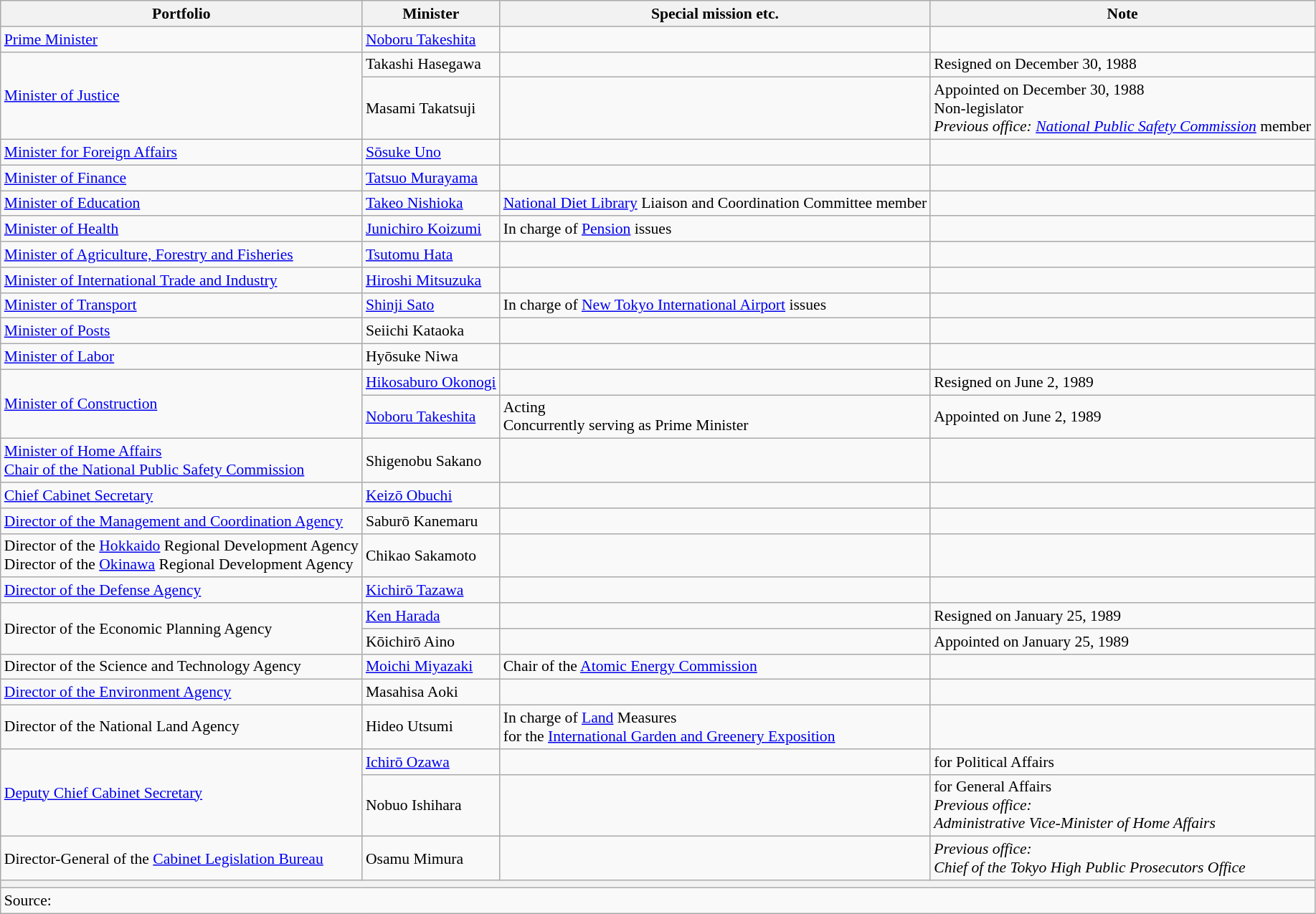<table class="wikitable unsortable" style="font-size: 90%;">
<tr>
<th scope="col">Portfolio</th>
<th scope="col">Minister</th>
<th scope="col">Special mission etc.</th>
<th scope="col">Note</th>
</tr>
<tr>
<td><a href='#'>Prime Minister</a></td>
<td><a href='#'>Noboru Takeshita</a></td>
<td></td>
<td></td>
</tr>
<tr>
<td rowspan=2><a href='#'>Minister of Justice</a></td>
<td>Takashi Hasegawa</td>
<td></td>
<td>Resigned on December 30, 1988</td>
</tr>
<tr>
<td>Masami Takatsuji</td>
<td></td>
<td>Appointed on December 30, 1988<br>Non-legislator<br><em>Previous office: <a href='#'>National Public Safety Commission</a></em> member</td>
</tr>
<tr>
<td><a href='#'>Minister for Foreign Affairs</a></td>
<td><a href='#'>Sōsuke Uno</a></td>
<td></td>
<td></td>
</tr>
<tr>
<td><a href='#'>Minister of Finance</a></td>
<td><a href='#'>Tatsuo Murayama</a></td>
<td></td>
<td></td>
</tr>
<tr>
<td><a href='#'>Minister of Education</a></td>
<td><a href='#'>Takeo Nishioka</a></td>
<td><a href='#'>National Diet Library</a> Liaison and Coordination Committee member</td>
<td></td>
</tr>
<tr>
<td><a href='#'>Minister of Health</a></td>
<td><a href='#'>Junichiro Koizumi</a></td>
<td>In charge of <a href='#'>Pension</a> issues</td>
<td></td>
</tr>
<tr>
<td><a href='#'>Minister of Agriculture, Forestry and Fisheries</a></td>
<td><a href='#'>Tsutomu Hata</a></td>
<td></td>
<td></td>
</tr>
<tr>
<td><a href='#'>Minister of International Trade and Industry</a></td>
<td><a href='#'>Hiroshi Mitsuzuka</a></td>
<td></td>
<td></td>
</tr>
<tr>
<td><a href='#'>Minister of Transport</a></td>
<td><a href='#'>Shinji Sato</a></td>
<td>In charge of <a href='#'>New Tokyo International Airport</a> issues</td>
<td></td>
</tr>
<tr>
<td><a href='#'>Minister of Posts</a></td>
<td>Seiichi Kataoka</td>
<td></td>
<td></td>
</tr>
<tr>
<td><a href='#'>Minister of Labor</a></td>
<td>Hyōsuke Niwa</td>
<td></td>
<td></td>
</tr>
<tr>
<td rowspan=2><a href='#'>Minister of Construction</a></td>
<td><a href='#'>Hikosaburo Okonogi</a></td>
<td></td>
<td>Resigned on June 2, 1989</td>
</tr>
<tr>
<td><a href='#'>Noboru Takeshita</a></td>
<td>Acting<br>Concurrently serving as Prime Minister</td>
<td>Appointed on June 2, 1989</td>
</tr>
<tr>
<td><a href='#'>Minister of Home Affairs</a><br><a href='#'>Chair of the National Public Safety Commission</a></td>
<td>Shigenobu Sakano</td>
<td></td>
<td></td>
</tr>
<tr>
<td><a href='#'>Chief Cabinet Secretary</a></td>
<td><a href='#'>Keizō Obuchi</a></td>
<td></td>
<td></td>
</tr>
<tr>
<td><a href='#'>Director of the Management and Coordination Agency</a></td>
<td>Saburō Kanemaru</td>
<td></td>
<td></td>
</tr>
<tr>
<td>Director of the <a href='#'>Hokkaido</a> Regional Development Agency<br>Director of the <a href='#'>Okinawa</a> Regional Development Agency</td>
<td>Chikao Sakamoto</td>
<td></td>
<td></td>
</tr>
<tr>
<td><a href='#'>Director of the Defense Agency</a></td>
<td><a href='#'>Kichirō Tazawa</a></td>
<td></td>
<td></td>
</tr>
<tr>
<td rowspan=2>Director of the Economic Planning Agency</td>
<td><a href='#'>Ken Harada</a></td>
<td></td>
<td>Resigned on January 25, 1989</td>
</tr>
<tr>
<td>Kōichirō Aino</td>
<td></td>
<td>Appointed on January 25, 1989</td>
</tr>
<tr>
<td>Director of the Science and Technology Agency</td>
<td><a href='#'>Moichi Miyazaki</a></td>
<td>Chair of the <a href='#'>Atomic Energy Commission</a></td>
<td></td>
</tr>
<tr>
<td><a href='#'>Director of the Environment Agency</a></td>
<td>Masahisa Aoki</td>
<td></td>
<td></td>
</tr>
<tr>
<td>Director of the National Land Agency</td>
<td>Hideo Utsumi</td>
<td>In charge of <a href='#'>Land</a> Measures<br>for the <a href='#'>International Garden and Greenery Exposition</a></td>
<td></td>
</tr>
<tr>
<td rowspan=2><a href='#'>Deputy Chief Cabinet Secretary</a></td>
<td><a href='#'>Ichirō Ozawa</a></td>
<td></td>
<td>for Political Affairs</td>
</tr>
<tr>
<td>Nobuo Ishihara</td>
<td></td>
<td>for General Affairs<br><em>Previous office:<br>Administrative Vice-Minister of Home Affairs</em></td>
</tr>
<tr>
<td>Director-General of the <a href='#'>Cabinet Legislation Bureau</a></td>
<td>Osamu Mimura</td>
<td></td>
<td><em>Previous office:<br>Chief of the Tokyo High Public Prosecutors Office</em></td>
</tr>
<tr>
<th colspan="4"></th>
</tr>
<tr>
<td colspan="4">Source:</td>
</tr>
</table>
